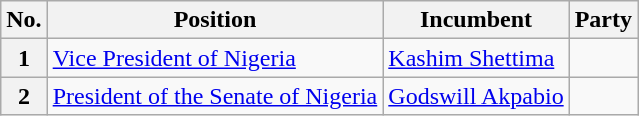<table class="wikitable">
<tr>
<th><abbr>No.</abbr></th>
<th>Position</th>
<th>Incumbent</th>
<th colspan="2">Party</th>
</tr>
<tr>
<th>1</th>
<td><a href='#'>Vice President of Nigeria</a></td>
<td><a href='#'>Kashim Shettima</a></td>
<td></td>
</tr>
<tr>
<th>2</th>
<td><a href='#'>President of the Senate of Nigeria</a></td>
<td><a href='#'>Godswill Akpabio</a></td>
<td></td>
</tr>
</table>
